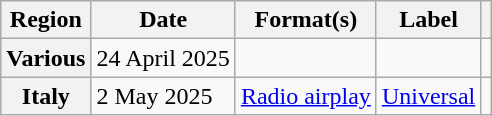<table class="wikitable plainrowheaders">
<tr>
<th scope="col">Region</th>
<th scope="col">Date</th>
<th scope="col">Format(s)</th>
<th scope="col">Label</th>
<th scope="col"></th>
</tr>
<tr>
<th scope="row">Various</th>
<td>24 April 2025</td>
<td></td>
<td></td>
<td align="center"></td>
</tr>
<tr>
<th scope="row">Italy</th>
<td>2 May 2025</td>
<td><a href='#'>Radio airplay</a></td>
<td><a href='#'>Universal</a></td>
<td align="center"></td>
</tr>
</table>
